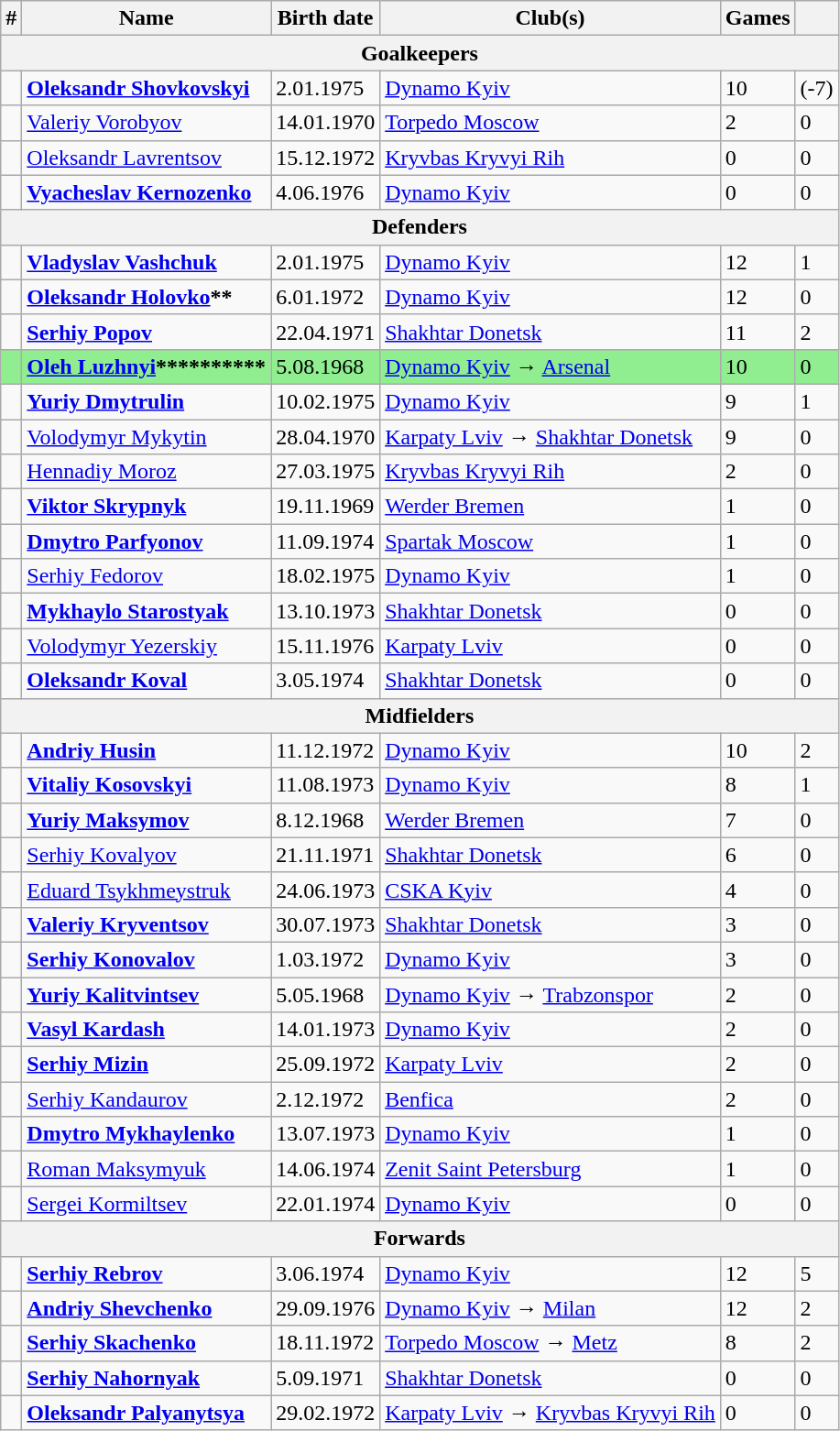<table class="wikitable">
<tr>
<th>#</th>
<th>Name</th>
<th>Birth date</th>
<th>Club(s)</th>
<th>Games</th>
<th></th>
</tr>
<tr>
<th colspan=6>Goalkeepers</th>
</tr>
<tr>
<td></td>
<td><strong><a href='#'>Oleksandr Shovkovskyi</a></strong></td>
<td>2.01.1975</td>
<td><a href='#'>Dynamo Kyiv</a></td>
<td>10</td>
<td>(-7)</td>
</tr>
<tr>
<td></td>
<td><a href='#'>Valeriy Vorobyov</a></td>
<td>14.01.1970</td>
<td> <a href='#'>Torpedo Moscow</a></td>
<td>2</td>
<td>0</td>
</tr>
<tr>
<td></td>
<td><a href='#'>Oleksandr Lavrentsov</a></td>
<td>15.12.1972</td>
<td><a href='#'>Kryvbas Kryvyi Rih</a></td>
<td>0</td>
<td>0</td>
</tr>
<tr>
<td></td>
<td><strong><a href='#'>Vyacheslav Kernozenko</a></strong></td>
<td>4.06.1976</td>
<td><a href='#'>Dynamo Kyiv</a></td>
<td>0</td>
<td>0</td>
</tr>
<tr>
<th colspan=6>Defenders</th>
</tr>
<tr>
<td></td>
<td><strong><a href='#'>Vladyslav Vashchuk</a></strong></td>
<td>2.01.1975</td>
<td><a href='#'>Dynamo Kyiv</a></td>
<td>12</td>
<td>1</td>
</tr>
<tr>
<td></td>
<td><strong><a href='#'>Oleksandr Holovko</a>**</strong></td>
<td>6.01.1972</td>
<td><a href='#'>Dynamo Kyiv</a></td>
<td>12</td>
<td>0</td>
</tr>
<tr>
<td></td>
<td><strong><a href='#'>Serhiy Popov</a></strong></td>
<td>22.04.1971</td>
<td><a href='#'>Shakhtar Donetsk</a></td>
<td>11</td>
<td>2</td>
</tr>
<tr bgcolor=lightgreen>
<td></td>
<td><strong><a href='#'>Oleh Luzhnyi</a>**********</strong></td>
<td>5.08.1968</td>
<td><a href='#'>Dynamo Kyiv</a> →  <a href='#'>Arsenal</a></td>
<td>10</td>
<td>0</td>
</tr>
<tr>
<td></td>
<td><strong><a href='#'>Yuriy Dmytrulin</a></strong></td>
<td>10.02.1975</td>
<td><a href='#'>Dynamo Kyiv</a></td>
<td>9</td>
<td>1</td>
</tr>
<tr>
<td></td>
<td><a href='#'>Volodymyr Mykytin</a></td>
<td>28.04.1970</td>
<td><a href='#'>Karpaty Lviv</a> → <a href='#'>Shakhtar Donetsk</a></td>
<td>9</td>
<td>0</td>
</tr>
<tr>
<td></td>
<td><a href='#'>Hennadiy Moroz</a></td>
<td>27.03.1975</td>
<td><a href='#'>Kryvbas Kryvyi Rih</a></td>
<td>2</td>
<td>0</td>
</tr>
<tr>
<td></td>
<td><strong><a href='#'>Viktor Skrypnyk</a></strong></td>
<td>19.11.1969</td>
<td> <a href='#'>Werder Bremen</a></td>
<td>1</td>
<td>0</td>
</tr>
<tr>
<td></td>
<td><strong><a href='#'>Dmytro Parfyonov</a></strong></td>
<td>11.09.1974</td>
<td> <a href='#'>Spartak Moscow</a></td>
<td>1</td>
<td>0</td>
</tr>
<tr>
<td></td>
<td><a href='#'>Serhiy Fedorov</a></td>
<td>18.02.1975</td>
<td><a href='#'>Dynamo Kyiv</a></td>
<td>1</td>
<td>0</td>
</tr>
<tr>
<td></td>
<td><strong><a href='#'>Mykhaylo Starostyak</a></strong></td>
<td>13.10.1973</td>
<td><a href='#'>Shakhtar Donetsk</a></td>
<td>0</td>
<td>0</td>
</tr>
<tr>
<td></td>
<td><a href='#'>Volodymyr Yezerskiy</a></td>
<td>15.11.1976</td>
<td><a href='#'>Karpaty Lviv</a></td>
<td>0</td>
<td>0</td>
</tr>
<tr>
<td></td>
<td><strong><a href='#'>Oleksandr Koval</a></strong></td>
<td>3.05.1974</td>
<td><a href='#'>Shakhtar Donetsk</a></td>
<td>0</td>
<td>0</td>
</tr>
<tr>
<th colspan=6>Midfielders</th>
</tr>
<tr>
<td></td>
<td><strong><a href='#'>Andriy Husin</a></strong></td>
<td>11.12.1972</td>
<td><a href='#'>Dynamo Kyiv</a></td>
<td>10</td>
<td>2</td>
</tr>
<tr>
<td></td>
<td><strong><a href='#'>Vitaliy Kosovskyi</a></strong></td>
<td>11.08.1973</td>
<td><a href='#'>Dynamo Kyiv</a></td>
<td>8</td>
<td>1</td>
</tr>
<tr>
<td></td>
<td><strong><a href='#'>Yuriy Maksymov</a></strong></td>
<td>8.12.1968</td>
<td> <a href='#'>Werder Bremen</a></td>
<td>7</td>
<td>0</td>
</tr>
<tr>
<td></td>
<td><a href='#'>Serhiy Kovalyov</a></td>
<td>21.11.1971</td>
<td><a href='#'>Shakhtar Donetsk</a></td>
<td>6</td>
<td>0</td>
</tr>
<tr>
<td></td>
<td><a href='#'>Eduard Tsykhmeystruk</a></td>
<td>24.06.1973</td>
<td><a href='#'>CSKA Kyiv</a></td>
<td>4</td>
<td>0</td>
</tr>
<tr>
<td></td>
<td><strong><a href='#'>Valeriy Kryventsov</a></strong></td>
<td>30.07.1973</td>
<td><a href='#'>Shakhtar Donetsk</a></td>
<td>3</td>
<td>0</td>
</tr>
<tr>
<td></td>
<td><strong><a href='#'>Serhiy Konovalov</a></strong></td>
<td>1.03.1972</td>
<td><a href='#'>Dynamo Kyiv</a></td>
<td>3</td>
<td>0</td>
</tr>
<tr>
<td></td>
<td><strong><a href='#'>Yuriy Kalitvintsev</a></strong></td>
<td>5.05.1968</td>
<td><a href='#'>Dynamo Kyiv</a> →  <a href='#'>Trabzonspor</a></td>
<td>2</td>
<td>0</td>
</tr>
<tr>
<td></td>
<td><strong><a href='#'>Vasyl Kardash</a></strong></td>
<td>14.01.1973</td>
<td><a href='#'>Dynamo Kyiv</a></td>
<td>2</td>
<td>0</td>
</tr>
<tr>
<td></td>
<td><strong><a href='#'>Serhiy Mizin</a></strong></td>
<td>25.09.1972</td>
<td><a href='#'>Karpaty Lviv</a></td>
<td>2</td>
<td>0</td>
</tr>
<tr>
<td></td>
<td><a href='#'>Serhiy Kandaurov</a></td>
<td>2.12.1972</td>
<td> <a href='#'>Benfica</a></td>
<td>2</td>
<td>0</td>
</tr>
<tr>
<td></td>
<td><strong><a href='#'>Dmytro Mykhaylenko</a></strong></td>
<td>13.07.1973</td>
<td><a href='#'>Dynamo Kyiv</a></td>
<td>1</td>
<td>0</td>
</tr>
<tr>
<td></td>
<td><a href='#'>Roman Maksymyuk</a></td>
<td>14.06.1974</td>
<td> <a href='#'>Zenit Saint Petersburg</a></td>
<td>1</td>
<td>0</td>
</tr>
<tr>
<td></td>
<td><a href='#'>Sergei Kormiltsev</a></td>
<td>22.01.1974</td>
<td><a href='#'>Dynamo Kyiv</a></td>
<td>0</td>
<td>0</td>
</tr>
<tr>
<th colspan=6>Forwards</th>
</tr>
<tr>
<td></td>
<td><strong><a href='#'>Serhiy Rebrov</a></strong></td>
<td>3.06.1974</td>
<td><a href='#'>Dynamo Kyiv</a></td>
<td>12</td>
<td>5</td>
</tr>
<tr>
<td></td>
<td><strong><a href='#'>Andriy Shevchenko</a></strong></td>
<td>29.09.1976</td>
<td><a href='#'>Dynamo Kyiv</a> →  <a href='#'>Milan</a></td>
<td>12</td>
<td>2</td>
</tr>
<tr>
<td></td>
<td><strong><a href='#'>Serhiy Skachenko</a></strong></td>
<td>18.11.1972</td>
<td> <a href='#'>Torpedo Moscow</a> →  <a href='#'>Metz</a></td>
<td>8</td>
<td>2</td>
</tr>
<tr>
<td></td>
<td><strong><a href='#'>Serhiy Nahornyak</a></strong></td>
<td>5.09.1971</td>
<td><a href='#'>Shakhtar Donetsk</a></td>
<td>0</td>
<td>0</td>
</tr>
<tr>
<td></td>
<td><strong><a href='#'>Oleksandr Palyanytsya</a></strong></td>
<td>29.02.1972</td>
<td><a href='#'>Karpaty Lviv</a> → <a href='#'>Kryvbas Kryvyi Rih</a></td>
<td>0</td>
<td>0</td>
</tr>
</table>
